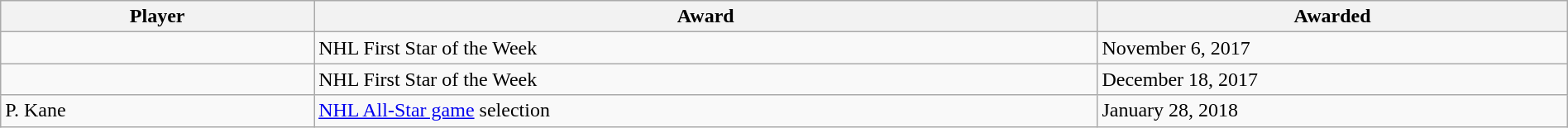<table class="wikitable sortable" style="width:100%;">
<tr>
<th style="width:20%;">Player</th>
<th style="width:50%;">Award</th>
<th style="width:30%;" data-sort-type="date">Awarded</th>
</tr>
<tr>
<td></td>
<td>NHL First Star of the Week</td>
<td>November 6, 2017</td>
</tr>
<tr>
<td></td>
<td>NHL First Star of the Week</td>
<td>December 18, 2017</td>
</tr>
<tr>
<td>P. Kane</td>
<td><a href='#'>NHL All-Star game</a> selection</td>
<td>January 28, 2018</td>
</tr>
</table>
